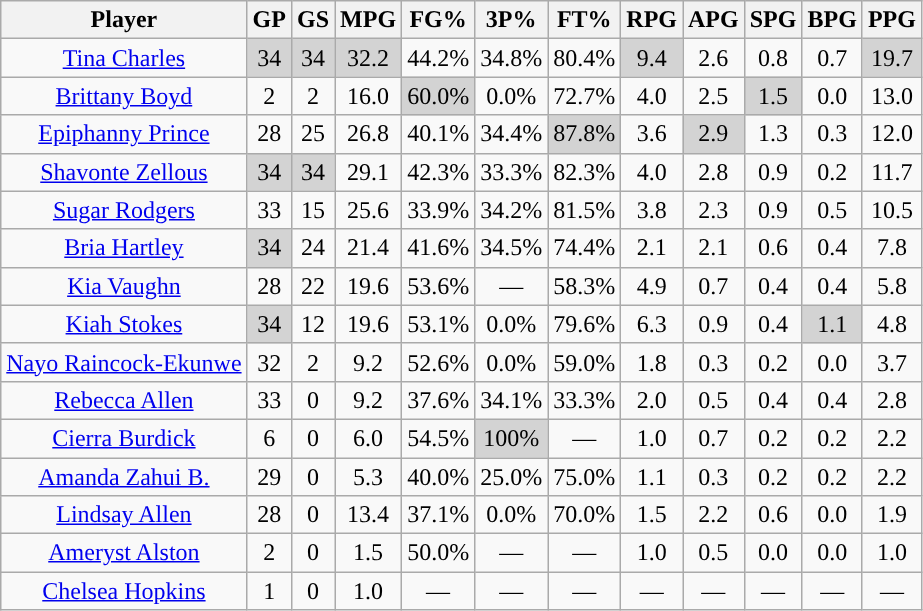<table class="wikitable sortable" style="text-align:center;">
<tr>
<th>Player</th>
<th>GP</th>
<th>GS</th>
<th>MPG</th>
<th>FG%</th>
<th>3P%</th>
<th>FT%</th>
<th>RPG</th>
<th>APG</th>
<th>SPG</th>
<th>BPG</th>
<th>PPG</th>
</tr>
<tr>
<td><a href='#'>Tina Charles</a></td>
<td style="background:#D3D3D3;">34</td>
<td style="background:#D3D3D3;">34</td>
<td style="background:#D3D3D3;">32.2</td>
<td>44.2%</td>
<td>34.8%</td>
<td>80.4%</td>
<td style="background:#D3D3D3;">9.4</td>
<td>2.6</td>
<td>0.8</td>
<td>0.7</td>
<td style="background:#D3D3D3;">19.7</td>
</tr>
<tr>
<td><a href='#'>Brittany Boyd</a></td>
<td>2</td>
<td>2</td>
<td>16.0</td>
<td style="background:#D3D3D3;">60.0%</td>
<td>0.0%</td>
<td>72.7%</td>
<td>4.0</td>
<td>2.5</td>
<td style="background:#D3D3D3;">1.5</td>
<td>0.0</td>
<td>13.0</td>
</tr>
<tr>
<td><a href='#'>Epiphanny Prince</a></td>
<td>28</td>
<td>25</td>
<td>26.8</td>
<td>40.1%</td>
<td>34.4%</td>
<td style="background:#D3D3D3;">87.8%</td>
<td>3.6</td>
<td style="background:#D3D3D3;">2.9</td>
<td>1.3</td>
<td>0.3</td>
<td>12.0</td>
</tr>
<tr>
<td><a href='#'>Shavonte Zellous</a></td>
<td style="background:#D3D3D3;">34</td>
<td style="background:#D3D3D3;">34</td>
<td>29.1</td>
<td>42.3%</td>
<td>33.3%</td>
<td>82.3%</td>
<td>4.0</td>
<td>2.8</td>
<td>0.9</td>
<td>0.2</td>
<td>11.7</td>
</tr>
<tr>
<td><a href='#'>Sugar Rodgers</a></td>
<td>33</td>
<td>15</td>
<td>25.6</td>
<td>33.9%</td>
<td>34.2%</td>
<td>81.5%</td>
<td>3.8</td>
<td>2.3</td>
<td>0.9</td>
<td>0.5</td>
<td>10.5</td>
</tr>
<tr>
<td><a href='#'>Bria Hartley</a></td>
<td style="background:#D3D3D3;">34</td>
<td>24</td>
<td>21.4</td>
<td>41.6%</td>
<td>34.5%</td>
<td>74.4%</td>
<td>2.1</td>
<td>2.1</td>
<td>0.6</td>
<td>0.4</td>
<td>7.8</td>
</tr>
<tr>
<td><a href='#'>Kia Vaughn</a></td>
<td>28</td>
<td>22</td>
<td>19.6</td>
<td>53.6%</td>
<td>—</td>
<td>58.3%</td>
<td>4.9</td>
<td>0.7</td>
<td>0.4</td>
<td>0.4</td>
<td>5.8</td>
</tr>
<tr>
<td><a href='#'>Kiah Stokes</a></td>
<td style="background:#D3D3D3;">34</td>
<td>12</td>
<td>19.6</td>
<td>53.1%</td>
<td>0.0%</td>
<td>79.6%</td>
<td>6.3</td>
<td>0.9</td>
<td>0.4</td>
<td style="background:#D3D3D3;">1.1</td>
<td>4.8</td>
</tr>
<tr>
<td><a href='#'>Nayo Raincock-Ekunwe</a></td>
<td>32</td>
<td>2</td>
<td>9.2</td>
<td>52.6%</td>
<td>0.0%</td>
<td>59.0%</td>
<td>1.8</td>
<td>0.3</td>
<td>0.2</td>
<td>0.0</td>
<td>3.7</td>
</tr>
<tr>
<td><a href='#'>Rebecca Allen</a></td>
<td>33</td>
<td>0</td>
<td>9.2</td>
<td>37.6%</td>
<td>34.1%</td>
<td>33.3%</td>
<td>2.0</td>
<td>0.5</td>
<td>0.4</td>
<td>0.4</td>
<td>2.8</td>
</tr>
<tr>
<td><a href='#'>Cierra Burdick</a></td>
<td>6</td>
<td>0</td>
<td>6.0</td>
<td>54.5%</td>
<td style="background:#D3D3D3;">100%</td>
<td>—</td>
<td>1.0</td>
<td>0.7</td>
<td>0.2</td>
<td>0.2</td>
<td>2.2</td>
</tr>
<tr>
<td><a href='#'>Amanda Zahui B.</a></td>
<td>29</td>
<td>0</td>
<td>5.3</td>
<td>40.0%</td>
<td>25.0%</td>
<td>75.0%</td>
<td>1.1</td>
<td>0.3</td>
<td>0.2</td>
<td>0.2</td>
<td>2.2</td>
</tr>
<tr>
<td><a href='#'>Lindsay Allen</a></td>
<td>28</td>
<td>0</td>
<td>13.4</td>
<td>37.1%</td>
<td>0.0%</td>
<td>70.0%</td>
<td>1.5</td>
<td>2.2</td>
<td>0.6</td>
<td>0.0</td>
<td>1.9</td>
</tr>
<tr>
<td><a href='#'>Ameryst Alston</a></td>
<td>2</td>
<td>0</td>
<td>1.5</td>
<td>50.0%</td>
<td>—</td>
<td>—</td>
<td>1.0</td>
<td>0.5</td>
<td>0.0</td>
<td>0.0</td>
<td>1.0</td>
</tr>
<tr>
<td><a href='#'>Chelsea Hopkins</a></td>
<td>1</td>
<td>0</td>
<td>1.0</td>
<td>—</td>
<td>—</td>
<td>—</td>
<td>—</td>
<td>—</td>
<td>—</td>
<td>—</td>
<td>—</td>
</tr>
</table>
